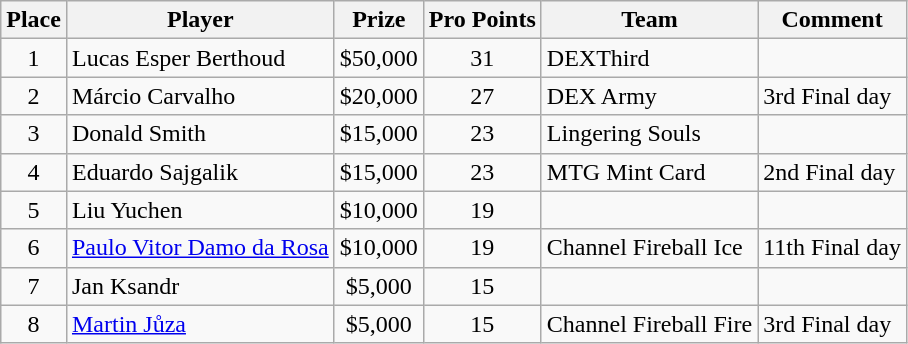<table class="wikitable">
<tr>
<th>Place</th>
<th>Player</th>
<th>Prize</th>
<th>Pro Points</th>
<th>Team</th>
<th>Comment</th>
</tr>
<tr>
<td align=center>1</td>
<td> Lucas Esper Berthoud</td>
<td align=center>$50,000</td>
<td align=center>31</td>
<td>DEXThird</td>
<td></td>
</tr>
<tr>
<td align=center>2</td>
<td> Márcio Carvalho</td>
<td align=center>$20,000</td>
<td align=center>27</td>
<td>DEX Army</td>
<td>3rd Final day</td>
</tr>
<tr>
<td align=center>3</td>
<td> Donald Smith</td>
<td align=center>$15,000</td>
<td align=center>23</td>
<td>Lingering Souls</td>
<td></td>
</tr>
<tr>
<td align=center>4</td>
<td> Eduardo Sajgalik</td>
<td align=center>$15,000</td>
<td align=center>23</td>
<td>MTG Mint Card</td>
<td>2nd Final day</td>
</tr>
<tr>
<td align=center>5</td>
<td> Liu Yuchen</td>
<td align=center>$10,000</td>
<td align=center>19</td>
<td></td>
<td></td>
</tr>
<tr>
<td align=center>6</td>
<td> <a href='#'>Paulo Vitor Damo da Rosa</a></td>
<td align=center>$10,000</td>
<td align=center>19</td>
<td>Channel Fireball Ice</td>
<td>11th Final day</td>
</tr>
<tr>
<td align=center>7</td>
<td> Jan Ksandr</td>
<td align=center>$5,000</td>
<td align=center>15</td>
<td></td>
<td></td>
</tr>
<tr>
<td align=center>8</td>
<td> <a href='#'>Martin Jůza</a></td>
<td align=center>$5,000</td>
<td align=center>15</td>
<td>Channel Fireball Fire</td>
<td>3rd Final day</td>
</tr>
</table>
